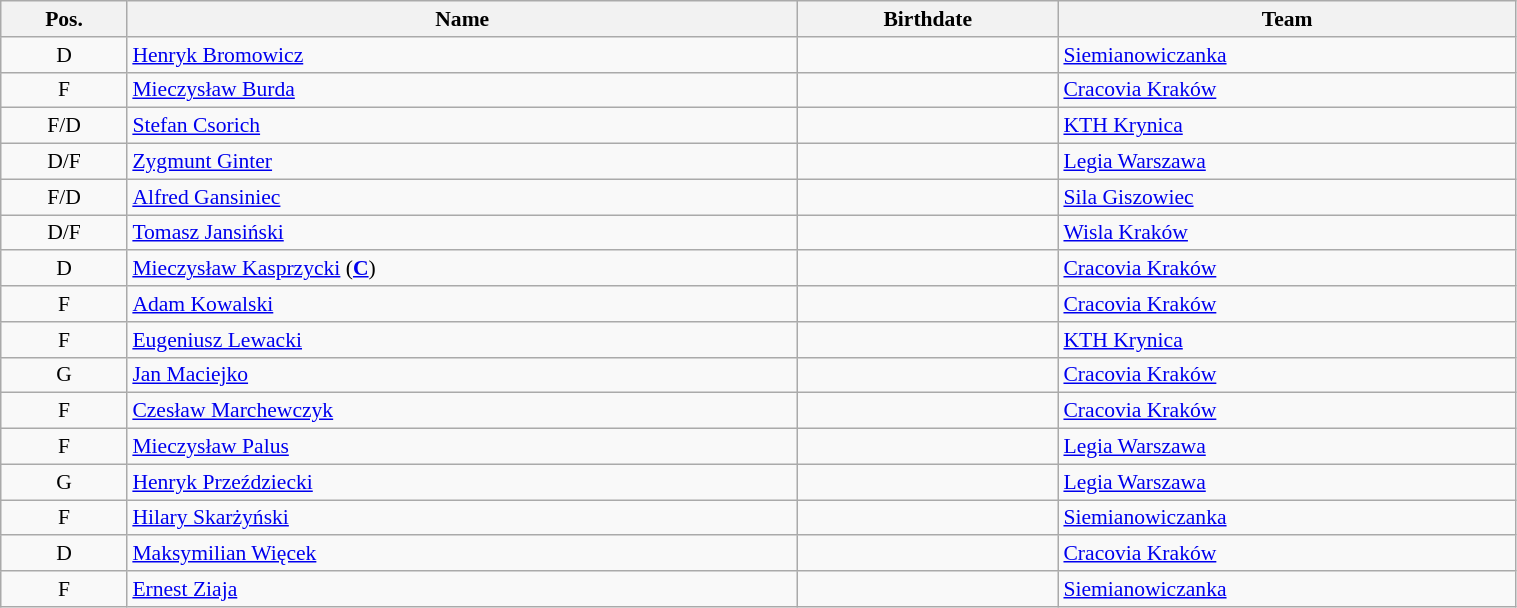<table class="wikitable sortable" width="80%" style="font-size: 90%; text-align: center;">
<tr>
<th>Pos.</th>
<th>Name</th>
<th>Birthdate</th>
<th>Team</th>
</tr>
<tr>
<td>D</td>
<td style="text-align:left;"><a href='#'>Henryk Bromowicz</a></td>
<td style="text-align:right;"></td>
<td style="text-align:left;"> <a href='#'>Siemianowiczanka</a></td>
</tr>
<tr>
<td>F</td>
<td style="text-align:left;"><a href='#'>Mieczysław Burda</a></td>
<td style="text-align:right;"></td>
<td style="text-align:left;"> <a href='#'>Cracovia Kraków</a></td>
</tr>
<tr>
<td>F/D</td>
<td style="text-align:left;"><a href='#'>Stefan Csorich</a></td>
<td style="text-align:right;"></td>
<td style="text-align:left;"> <a href='#'>KTH Krynica</a></td>
</tr>
<tr>
<td>D/F</td>
<td style="text-align:left;"><a href='#'>Zygmunt Ginter</a></td>
<td style="text-align:right;"></td>
<td style="text-align:left;"> <a href='#'>Legia Warszawa</a></td>
</tr>
<tr>
<td>F/D</td>
<td style="text-align:left;"><a href='#'>Alfred Gansiniec</a></td>
<td style="text-align:right;"></td>
<td style="text-align:left;"> <a href='#'>Sila Giszowiec</a></td>
</tr>
<tr>
<td>D/F</td>
<td style="text-align:left;"><a href='#'>Tomasz Jansiński</a></td>
<td style="text-align:right;"></td>
<td style="text-align:left;"> <a href='#'>Wisla Kraków</a></td>
</tr>
<tr>
<td>D</td>
<td style="text-align:left;"><a href='#'>Mieczysław Kasprzycki</a> (<strong><a href='#'>C</a></strong>)</td>
<td style="text-align:right;"></td>
<td style="text-align:left;"> <a href='#'>Cracovia Kraków</a></td>
</tr>
<tr>
<td>F</td>
<td style="text-align:left;"><a href='#'>Adam Kowalski</a></td>
<td style="text-align:right;"></td>
<td style="text-align:left;"> <a href='#'>Cracovia Kraków</a></td>
</tr>
<tr>
<td>F</td>
<td style="text-align:left;"><a href='#'>Eugeniusz Lewacki</a></td>
<td style="text-align:right;"></td>
<td style="text-align:left;"> <a href='#'>KTH Krynica</a></td>
</tr>
<tr>
<td>G</td>
<td style="text-align:left;"><a href='#'>Jan Maciejko</a></td>
<td style="text-align:right;"></td>
<td style="text-align:left;"> <a href='#'>Cracovia Kraków</a></td>
</tr>
<tr>
<td>F</td>
<td style="text-align:left;"><a href='#'>Czesław Marchewczyk</a></td>
<td style="text-align:right;"></td>
<td style="text-align:left;"> <a href='#'>Cracovia Kraków</a></td>
</tr>
<tr>
<td>F</td>
<td style="text-align:left;"><a href='#'>Mieczysław Palus</a></td>
<td style="text-align:right;"></td>
<td style="text-align:left;"> <a href='#'>Legia Warszawa</a></td>
</tr>
<tr>
<td>G</td>
<td style="text-align:left;"><a href='#'>Henryk Przeździecki</a></td>
<td style="text-align:right;"></td>
<td style="text-align:left;"> <a href='#'>Legia Warszawa</a></td>
</tr>
<tr>
<td>F</td>
<td style="text-align:left;"><a href='#'>Hilary Skarżyński</a></td>
<td style="text-align:right;"></td>
<td style="text-align:left;"> <a href='#'>Siemianowiczanka</a></td>
</tr>
<tr>
<td>D</td>
<td style="text-align:left;"><a href='#'>Maksymilian Więcek</a></td>
<td style="text-align:right;"></td>
<td style="text-align:left;"> <a href='#'>Cracovia Kraków</a></td>
</tr>
<tr>
<td>F</td>
<td style="text-align:left;"><a href='#'>Ernest Ziaja</a></td>
<td style="text-align:right;"></td>
<td style="text-align:left;"> <a href='#'>Siemianowiczanka</a></td>
</tr>
</table>
